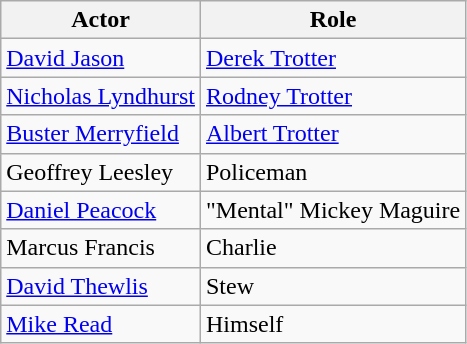<table class="wikitable">
<tr>
<th>Actor</th>
<th>Role</th>
</tr>
<tr>
<td><a href='#'>David Jason</a></td>
<td><a href='#'>Derek Trotter</a></td>
</tr>
<tr>
<td><a href='#'>Nicholas Lyndhurst</a></td>
<td><a href='#'>Rodney Trotter</a></td>
</tr>
<tr>
<td><a href='#'>Buster Merryfield</a></td>
<td><a href='#'>Albert Trotter</a></td>
</tr>
<tr>
<td>Geoffrey Leesley</td>
<td>Policeman</td>
</tr>
<tr>
<td><a href='#'>Daniel Peacock</a></td>
<td>"Mental" Mickey Maguire</td>
</tr>
<tr>
<td>Marcus Francis</td>
<td>Charlie</td>
</tr>
<tr>
<td><a href='#'>David Thewlis</a></td>
<td>Stew</td>
</tr>
<tr>
<td><a href='#'>Mike Read</a></td>
<td>Himself</td>
</tr>
</table>
